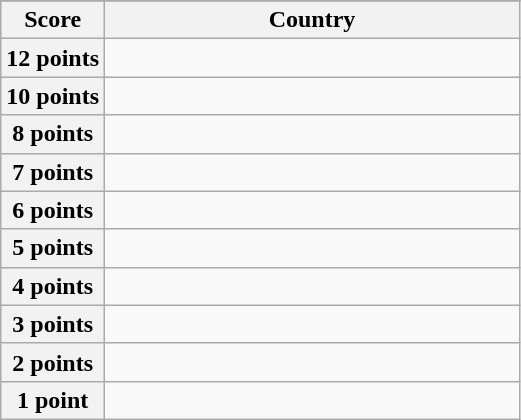<table class="wikitable">
<tr>
</tr>
<tr>
<th scope="col" width="20%">Score</th>
<th scope="col">Country</th>
</tr>
<tr>
<th scope="row">12 points</th>
<td></td>
</tr>
<tr>
<th scope="row">10 points</th>
<td></td>
</tr>
<tr>
<th scope="row">8 points</th>
<td></td>
</tr>
<tr>
<th scope="row">7 points</th>
<td></td>
</tr>
<tr>
<th scope="row">6 points</th>
<td></td>
</tr>
<tr>
<th scope="row">5 points</th>
<td></td>
</tr>
<tr>
<th scope="row">4 points</th>
<td></td>
</tr>
<tr>
<th scope="row">3 points</th>
<td></td>
</tr>
<tr>
<th scope="row">2 points</th>
<td></td>
</tr>
<tr>
<th scope="row">1 point</th>
<td></td>
</tr>
</table>
